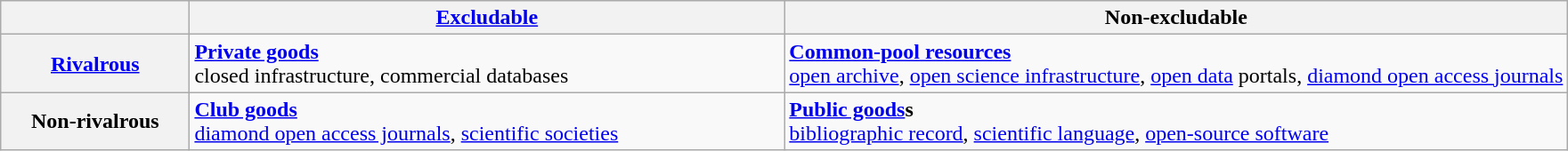<table class="wikitable">
<tr>
<th></th>
<th><a href='#'>Excludable</a></th>
<th width=50%>Non-excludable</th>
</tr>
<tr>
<th><a href='#'>Rivalrous</a></th>
<td><strong><a href='#'>Private goods</a></strong><br>closed infrastructure, commercial databases</td>
<td><strong><a href='#'>Common-pool resources</a></strong> <br><a href='#'>open archive</a>, <a href='#'>open science infrastructure</a>, <a href='#'>open data</a> portals, <a href='#'>diamond open access journals</a></td>
</tr>
<tr>
<th>Non-rivalrous</th>
<td><strong><a href='#'>Club goods</a></strong><br><a href='#'>diamond open access journals</a>, <a href='#'>scientific societies</a></td>
<td><strong><a href='#'>Public goods</a>s</strong><br><a href='#'>bibliographic record</a>, <a href='#'>scientific language</a>, <a href='#'>open-source software</a></td>
</tr>
</table>
